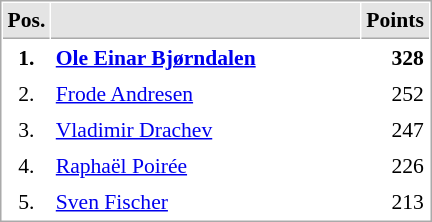<table cellspacing="1" cellpadding="3" style="border:1px solid #AAAAAA;font-size:90%">
<tr bgcolor="#E4E4E4">
<th style="border-bottom:1px solid #AAAAAA" width=10>Pos.</th>
<th style="border-bottom:1px solid #AAAAAA" width=200></th>
<th style="border-bottom:1px solid #AAAAAA" width=20>Points</th>
</tr>
<tr>
<td align="center"><strong>1.</strong></td>
<td> <strong><a href='#'>Ole Einar Bjørndalen</a></strong></td>
<td align="right"><strong>328</strong></td>
</tr>
<tr>
<td align="center">2.</td>
<td> <a href='#'>Frode Andresen</a></td>
<td align="right">252</td>
</tr>
<tr>
<td align="center">3.</td>
<td> <a href='#'>Vladimir Drachev</a></td>
<td align="right">247</td>
</tr>
<tr>
<td align="center">4.</td>
<td> <a href='#'>Raphaël Poirée</a></td>
<td align="right">226</td>
</tr>
<tr>
<td align="center">5.</td>
<td> <a href='#'>Sven Fischer</a></td>
<td align="right">213</td>
</tr>
</table>
